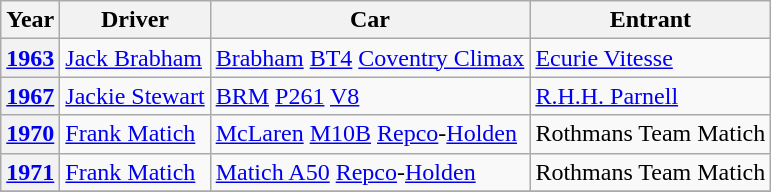<table class="wikitable">
<tr style="font-weight:bold">
<th>Year</th>
<th>Driver</th>
<th>Car</th>
<th>Entrant</th>
</tr>
<tr>
<th><a href='#'>1963</a></th>
<td><a href='#'>Jack Brabham</a></td>
<td><a href='#'>Brabham</a> <a href='#'>BT4</a> <a href='#'>Coventry Climax</a></td>
<td><a href='#'>Ecurie Vitesse</a></td>
</tr>
<tr>
<th><a href='#'>1967</a></th>
<td><a href='#'>Jackie Stewart</a></td>
<td><a href='#'>BRM</a> <a href='#'>P261</a> <a href='#'>V8</a></td>
<td><a href='#'>R.H.H. Parnell</a></td>
</tr>
<tr>
<th><a href='#'>1970</a></th>
<td><a href='#'>Frank Matich</a></td>
<td><a href='#'>McLaren</a> <a href='#'>M10B</a> <a href='#'>Repco</a>-<a href='#'>Holden</a></td>
<td>Rothmans Team Matich</td>
</tr>
<tr>
<th><a href='#'>1971</a></th>
<td><a href='#'>Frank Matich</a></td>
<td><a href='#'>Matich A50</a>  <a href='#'>Repco</a>-<a href='#'>Holden</a></td>
<td>Rothmans Team Matich</td>
</tr>
<tr>
</tr>
</table>
